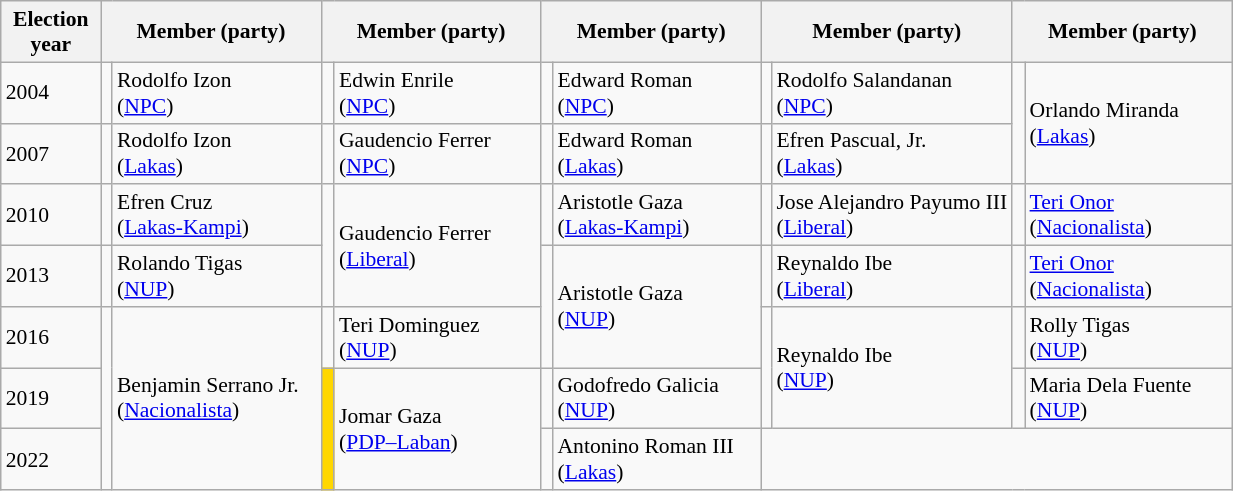<table class=wikitable style="font-size:90%">
<tr>
<th width=60px>Election<br>year</th>
<th colspan=2 width=140px>Member (party)</th>
<th colspan=2 width=140px>Member (party)</th>
<th colspan=2 width=140px>Member (party)</th>
<th colspan=2 width=140px>Member (party)</th>
<th colspan=2 width=140px>Member (party)</th>
</tr>
<tr>
<td>2004</td>
<td bgcolor=></td>
<td>Rodolfo Izon<br>(<a href='#'>NPC</a>)</td>
<td bgcolor=></td>
<td>Edwin Enrile<br>(<a href='#'>NPC</a>)</td>
<td bgcolor=></td>
<td>Edward Roman<br>(<a href='#'>NPC</a>)</td>
<td bgcolor=></td>
<td>Rodolfo Salandanan<br>(<a href='#'>NPC</a>)</td>
<td rowspan=2 bgcolor=></td>
<td rowspan=2>Orlando Miranda<br>(<a href='#'>Lakas</a>)</td>
</tr>
<tr>
<td>2007</td>
<td bgcolor=></td>
<td>Rodolfo Izon<br>(<a href='#'>Lakas</a>)</td>
<td bgcolor=></td>
<td>Gaudencio Ferrer<br>(<a href='#'>NPC</a>)</td>
<td bgcolor=></td>
<td>Edward Roman<br>(<a href='#'>Lakas</a>)</td>
<td bgcolor=></td>
<td>Efren Pascual, Jr.<br>(<a href='#'>Lakas</a>)</td>
</tr>
<tr>
<td>2010</td>
<td bgcolor=></td>
<td>Efren Cruz<br>(<a href='#'>Lakas-Kampi</a>)</td>
<td rowspan=2 bgcolor=></td>
<td rowspan=2>Gaudencio Ferrer<br>(<a href='#'>Liberal</a>)</td>
<td bgcolor=></td>
<td>Aristotle Gaza<br>(<a href='#'>Lakas-Kampi</a>)</td>
<td bgcolor=></td>
<td>Jose Alejandro Payumo III<br>(<a href='#'>Liberal</a>)</td>
<td bgcolor=></td>
<td><a href='#'>Teri Onor</a><br>(<a href='#'>Nacionalista</a>)</td>
</tr>
<tr>
<td>2013</td>
<td bgcolor=></td>
<td>Rolando Tigas<br>(<a href='#'>NUP</a>)</td>
<td rowspan=2 bgcolor=></td>
<td rowspan=2>Aristotle Gaza<br>(<a href='#'>NUP</a>)</td>
<td bgcolor=></td>
<td>Reynaldo Ibe<br>(<a href='#'>Liberal</a>)</td>
<td bgcolor=></td>
<td><a href='#'>Teri Onor</a><br>(<a href='#'>Nacionalista</a>)</td>
</tr>
<tr>
<td>2016</td>
<td rowspan=3 bgcolor=></td>
<td rowspan=3>Benjamin Serrano Jr.<br>(<a href='#'>Nacionalista</a>)</td>
<td bgcolor=></td>
<td>Teri Dominguez<br>(<a href='#'>NUP</a>)</td>
<td rowspan=2 bgcolor=></td>
<td rowspan=2>Reynaldo Ibe<br>(<a href='#'>NUP</a>)</td>
<td bgcolor=></td>
<td>Rolly Tigas<br>(<a href='#'>NUP</a>)</td>
</tr>
<tr>
<td>2019</td>
<td rowspan=2 bgcolor=#FFD700></td>
<td rowspan=2>Jomar Gaza<br>(<a href='#'>PDP–Laban</a>)</td>
<td bgcolor=></td>
<td>Godofredo Galicia<br>(<a href='#'>NUP</a>)</td>
<td bgcolor=></td>
<td>Maria Dela Fuente<br>(<a href='#'>NUP</a>)</td>
</tr>
<tr>
<td>2022</td>
<td bgcolor=></td>
<td>Antonino Roman III<br>(<a href='#'>Lakas</a>)</td>
</tr>
</table>
